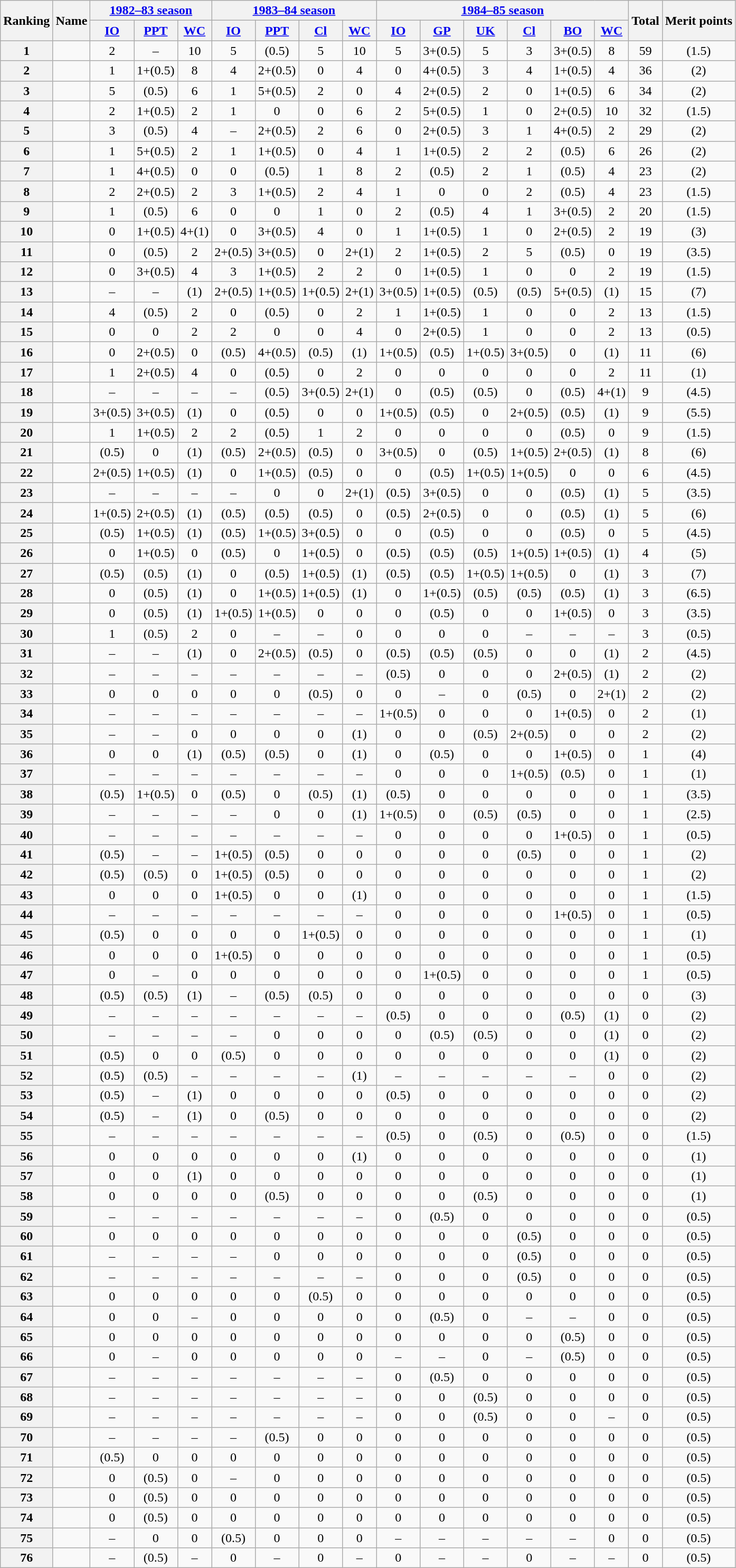<table class="wikitable sortable" style="text-align:center">
<tr>
<th scope=col rowspan=2>Ranking</th>
<th scope=col rowspan=2>Name</th>
<th scope=colgroup colspan=3><a href='#'>1982–83 season</a></th>
<th scope=colgroup colspan=4><a href='#'>1983–84 season</a></th>
<th scope=colgroup colspan=6><a href='#'>1984–85 season</a></th>
<th scope=col rowspan=2>Total</th>
<th scope=col rowspan=2>Merit points</th>
</tr>
<tr>
<th scope=col data-sort-type=text><a href='#'>IO</a></th>
<th scope=col data-sort-type=text><a href='#'>PPT</a></th>
<th scope=col data-sort-type=text><a href='#'>WC</a></th>
<th scope=col data-sort-type=text><a href='#'>IO</a></th>
<th scope=col data-sort-type=text><a href='#'>PPT</a></th>
<th scope=col data-sort-type=text><a href='#'>Cl</a></th>
<th scope=col data-sort-type=text><a href='#'>WC</a></th>
<th scope=col data-sort-type=text><a href='#'>IO</a></th>
<th scope=col data-sort-type=text><a href='#'>GP</a></th>
<th scope=col data-sort-type=text><a href='#'>UK</a></th>
<th scope=col data-sort-type=text><a href='#'>Cl</a></th>
<th scope=col data-sort-type=text><a href='#'>BO</a></th>
<th scope=col data-sort-type=text><a href='#'>WC</a></th>
</tr>
<tr>
<th scope=row>1</th>
<td data-sort-value="Davis, Steve" align=left></td>
<td>2</td>
<td>–</td>
<td>10</td>
<td>5</td>
<td>(0.5)</td>
<td>5</td>
<td>10</td>
<td>5</td>
<td>3+(0.5)</td>
<td>5</td>
<td>3</td>
<td>3+(0.5)</td>
<td>8</td>
<td>59</td>
<td>(1.5)</td>
</tr>
<tr>
<th scope=row>2</th>
<td data-sort-value="Thorburn, Cliff" align=left></td>
<td>1</td>
<td>1+(0.5)</td>
<td>8</td>
<td>4</td>
<td>2+(0.5)</td>
<td data-sort-value=(-1)>0</td>
<td>4</td>
<td data-sort-value=(-1)>0</td>
<td>4+(0.5)</td>
<td>3</td>
<td>4</td>
<td>1+(0.5)</td>
<td>4</td>
<td>36</td>
<td>(2)</td>
</tr>
<tr>
<th scope=row>3</th>
<td data-sort-value="Knowles, Tony" align=left></td>
<td>5</td>
<td>(0.5)</td>
<td>6</td>
<td>1</td>
<td>5+(0.5)</td>
<td>2</td>
<td data-sort-value=(-1)>0</td>
<td>4</td>
<td>2+(0.5)</td>
<td>2</td>
<td data-sort-value=(-1)>0</td>
<td>1+(0.5)</td>
<td>6</td>
<td>34</td>
<td>(2)</td>
</tr>
<tr>
<th scope=row>4</th>
<td data-sort-value="Taylor, Dennis" align=left></td>
<td>2</td>
<td>1+(0.5)</td>
<td>2</td>
<td>1</td>
<td data-sort-value=(-1)>0</td>
<td data-sort-value=(-1)>0</td>
<td>6</td>
<td>2</td>
<td>5+(0.5)</td>
<td>1</td>
<td data-sort-value=(-1)>0</td>
<td>2+(0.5)</td>
<td>10</td>
<td>32</td>
<td>(1.5)</td>
</tr>
<tr>
<th scope=row>5</th>
<td data-sort-value="Stevens, Kirk" align=left></td>
<td>3</td>
<td>(0.5)</td>
<td>4</td>
<td>–</td>
<td>2+(0.5)</td>
<td>2</td>
<td>6</td>
<td data-sort-value=(-1)>0</td>
<td>2+(0.5)</td>
<td>3</td>
<td>1</td>
<td>4+(0.5)</td>
<td>2</td>
<td>29</td>
<td>(2)</td>
</tr>
<tr>
<th scope=row>6</th>
<td data-sort-value="Reardon, Ray" align=left></td>
<td>1</td>
<td>5+(0.5)</td>
<td>2</td>
<td>1</td>
<td>1+(0.5)</td>
<td data-sort-value=(-1)>0</td>
<td>4</td>
<td>1</td>
<td>1+(0.5)</td>
<td>2</td>
<td>2</td>
<td>(0.5)</td>
<td>6</td>
<td>26</td>
<td>(2)</td>
</tr>
<tr>
<th scope=row>7</th>
<td data-sort-value="White, Jimmy" align=left></td>
<td>1</td>
<td>4+(0.5)</td>
<td data-sort-value=(-1)>0</td>
<td data-sort-value=(-1)>0</td>
<td>(0.5)</td>
<td>1</td>
<td>8</td>
<td>2</td>
<td>(0.5)</td>
<td>2</td>
<td>1</td>
<td>(0.5)</td>
<td>4</td>
<td>23</td>
<td>(2)</td>
</tr>
<tr>
<th scope=row>8</th>
<td data-sort-value="Griffiths, Terry" align=left></td>
<td>2</td>
<td>2+(0.5)</td>
<td>2</td>
<td>3</td>
<td>1+(0.5)</td>
<td>2</td>
<td>4</td>
<td>1</td>
<td data-sort-value=(-1)>0</td>
<td data-sort-value=(-1)>0</td>
<td>2</td>
<td>(0.5)</td>
<td>4</td>
<td>23</td>
<td>(1.5)</td>
</tr>
<tr>
<th scope=row>9</th>
<td data-sort-value="Higgins, Alex" align=left></td>
<td>1</td>
<td>(0.5)</td>
<td>6</td>
<td data-sort-value=(-1)>0</td>
<td data-sort-value=(-1)>0</td>
<td>1</td>
<td data-sort-value=(-1)>0</td>
<td>2</td>
<td>(0.5)</td>
<td>4</td>
<td>1</td>
<td>3+(0.5)</td>
<td>2</td>
<td 2data-sort-value=(-1)>20</td>
<td>(1.5)</td>
</tr>
<tr>
<th scope=row>10</th>
<td data-sort-value="Meo, Tony" align=left></td>
<td data-sort-value=(-1)>0</td>
<td>1+(0.5)</td>
<td>4+(1)</td>
<td data-sort-value=(-1)>0</td>
<td>3+(0.5)</td>
<td>4</td>
<td data-sort-value=(-1)>0</td>
<td>1</td>
<td>1+(0.5)</td>
<td>1</td>
<td data-sort-value=(-1)>0</td>
<td>2+(0.5)</td>
<td>2</td>
<td>19</td>
<td>(3)</td>
</tr>
<tr>
<th scope=row>11</th>
<td data-sort-value="Thorne, Willie" align=left></td>
<td data-sort-value=(-1)>0</td>
<td>(0.5)</td>
<td>2</td>
<td>2+(0.5)</td>
<td>3+(0.5)</td>
<td data-sort-value=(-1)>0</td>
<td>2+(1)</td>
<td>2</td>
<td>1+(0.5)</td>
<td>2</td>
<td>5</td>
<td>(0.5)</td>
<td data-sort-value=(-1)>0</td>
<td>19</td>
<td>(3.5)</td>
</tr>
<tr>
<th scope=row>12</th>
<td data-sort-value="Charlton, Eddie" align=left></td>
<td data-sort-value=(-1)>0</td>
<td>3+(0.5)</td>
<td>4</td>
<td>3</td>
<td>1+(0.5)</td>
<td>2</td>
<td>2</td>
<td data-sort-value=(-1)>0</td>
<td>1+(0.5)</td>
<td>1</td>
<td data-sort-value=(-1)>0</td>
<td data-sort-value=(-1)>0</td>
<td>2</td>
<td>19</td>
<td>(1.5)</td>
</tr>
<tr>
<th scope=row>13</th>
<td data-sort-value="Francisco, Silvino" align=left></td>
<td>–</td>
<td>–</td>
<td>(1)</td>
<td>2+(0.5)</td>
<td>1+(0.5)</td>
<td>1+(0.5)</td>
<td>2+(1)</td>
<td>3+(0.5)</td>
<td>1+(0.5)</td>
<td>(0.5)</td>
<td>(0.5)</td>
<td>5+(0.5)</td>
<td>(1)</td>
<td>15</td>
<td>(7)</td>
</tr>
<tr>
<th scope=row>14</th>
<td data-sort-value="Taylor, David" align=left></td>
<td>4</td>
<td>(0.5)</td>
<td>2</td>
<td data-sort-value=(-1)>0</td>
<td>(0.5)</td>
<td data-sort-value=(-1)>0</td>
<td>2</td>
<td>1</td>
<td>1+(0.5)</td>
<td>1</td>
<td data-sort-value=(-1)>0</td>
<td data-sort-value=(-1)>0</td>
<td>2</td>
<td>13</td>
<td>(1.5)</td>
</tr>
<tr>
<th scope=row>15</th>
<td data-sort-value="Mountjoy, Doug" align=left></td>
<td data-sort-value=(-1)>0</td>
<td data-sort-value=(-1)>0</td>
<td>2</td>
<td>2</td>
<td data-sort-value=(-1)>0</td>
<td data-sort-value=(-1)>0</td>
<td>4</td>
<td data-sort-value=(-1)>0</td>
<td>2+(0.5)</td>
<td>1</td>
<td data-sort-value=(-1)>0</td>
<td data-sort-value=(-1)>0</td>
<td>2</td>
<td>13</td>
<td>(0.5)</td>
</tr>
<tr>
<th scope=row>16</th>
<td data-sort-value="Johnson, Joe" align=left></td>
<td data-sort-value=(-1)>0</td>
<td>2+(0.5)</td>
<td data-sort-value=(-1)>0</td>
<td>(0.5)</td>
<td>4+(0.5)</td>
<td>(0.5)</td>
<td>(1)</td>
<td>1+(0.5)</td>
<td>(0.5)</td>
<td>1+(0.5)</td>
<td>3+(0.5)</td>
<td data-sort-value=(-1)>0</td>
<td>(1)</td>
<td>11</td>
<td>(6)</td>
</tr>
<tr>
<th scope=row>17</th>
<td data-sort-value="Werbeniuk, Bill" align=left></td>
<td>1</td>
<td>2+(0.5)</td>
<td>4</td>
<td data-sort-value=(-1)>0</td>
<td>(0.5)</td>
<td data-sort-value=(-1)>0</td>
<td>2</td>
<td data-sort-value=(-1)>0</td>
<td data-sort-value=(-1)>0</td>
<td data-sort-value=(-1)>0</td>
<td data-sort-value=(-1)>0</td>
<td data-sort-value=(-1)>0</td>
<td>2</td>
<td>11</td>
<td>(1)</td>
</tr>
<tr>
<th scope=row>18</th>
<td data-sort-value="Parrott, John" align=left></td>
<td>–</td>
<td>–</td>
<td>–</td>
<td>–</td>
<td>(0.5)</td>
<td>3+(0.5)</td>
<td>2+(1)</td>
<td data-sort-value=(-1)>0</td>
<td>(0.5)</td>
<td>(0.5)</td>
<td data-sort-value=(-1)>0</td>
<td>(0.5)</td>
<td>4+(1)</td>
<td>9</td>
<td>(4.5)</td>
</tr>
<tr>
<th scope=row>19</th>
<td data-sort-value="Virgo, John" align=left></td>
<td>3+(0.5)</td>
<td>3+(0.5)</td>
<td>(1)</td>
<td data-sort-value=(-1)>0</td>
<td>(0.5)</td>
<td data-sort-value=(-1)>0</td>
<td data-sort-value=(-1)>0</td>
<td>1+(0.5)</td>
<td>(0.5)</td>
<td data-sort-value=(-1)>0</td>
<td>2+(0.5)</td>
<td>(0.5)</td>
<td>(1)</td>
<td>9</td>
<td>(5.5)</td>
</tr>
<tr>
<th scope=row>20</th>
<td data-sort-value="Spencer, John" align=left></td>
<td>1</td>
<td>1+(0.5)</td>
<td>2</td>
<td>2</td>
<td>(0.5)</td>
<td>1</td>
<td>2</td>
<td data-sort-value=(-1)>0</td>
<td data-sort-value=(-1)>0</td>
<td data-sort-value=(-1)>0</td>
<td data-sort-value=(-1)>0</td>
<td>(0.5)</td>
<td data-sort-value=(-1)>0</td>
<td>9</td>
<td>(1.5)</td>
</tr>
<tr>
<th scope=row>21</th>
<td data-sort-value="Hughes, Eugene" align=left></td>
<td>(0.5)</td>
<td data-sort-value=(-1)>0</td>
<td>(1)</td>
<td>(0.5)</td>
<td>2+(0.5)</td>
<td>(0.5)</td>
<td data-sort-value=(-1)>0</td>
<td>3+(0.5)</td>
<td data-sort-value=(-1)>0</td>
<td>(0.5)</td>
<td>1+(0.5)</td>
<td>2+(0.5)</td>
<td>(1)</td>
<td>8</td>
<td>(6)</td>
</tr>
<tr>
<th scope=row>22</th>
<td data-sort-value="Wilson, Cliff" align=left></td>
<td>2+(0.5)</td>
<td>1+(0.5)</td>
<td>(1)</td>
<td data-sort-value=(-1)>0</td>
<td>1+(0.5)</td>
<td>(0.5)</td>
<td data-sort-value=(-1)>0</td>
<td data-sort-value=(-1)>0</td>
<td>(0.5)</td>
<td>1+(0.5)</td>
<td>1+(0.5)</td>
<td data-sort-value=(-1)>0</td>
<td data-sort-value=(-1)>0</td>
<td>6</td>
<td>(4.5)</td>
</tr>
<tr>
<th scope=row>23</th>
<td data-sort-value="Foulds, Neal" align=left></td>
<td>–</td>
<td>–</td>
<td>–</td>
<td>–</td>
<td data-sort-value=(-1)>0</td>
<td data-sort-value=(-1)>0</td>
<td>2+(1)</td>
<td>(0.5)</td>
<td>3+(0.5)</td>
<td data-sort-value=(-1)>0</td>
<td data-sort-value=(-1)>0</td>
<td>(0.5)</td>
<td>(1)</td>
<td>5</td>
<td>(3.5)</td>
</tr>
<tr>
<th scope=row>24</th>
<td data-sort-value="Reynolds, Dean" align=left></td>
<td>1+(0.5)</td>
<td>2+(0.5)</td>
<td>(1)</td>
<td>(0.5)</td>
<td>(0.5)</td>
<td>(0.5)</td>
<td data-sort-value=(-1)>0</td>
<td>(0.5)</td>
<td>2+(0.5)</td>
<td data-sort-value=(-1)>0</td>
<td data-sort-value=(-1)>0</td>
<td>(0.5)</td>
<td>(1)</td>
<td>5</td>
<td>(6)</td>
</tr>
<tr>
<th scope=row>25</th>
<td data-sort-value="Wildman, Mark" align=left></td>
<td>(0.5)</td>
<td>1+(0.5)</td>
<td>(1)</td>
<td>(0.5)</td>
<td>1+(0.5)</td>
<td>3+(0.5)</td>
<td data-sort-value=(-1)>0</td>
<td data-sort-value=(-1)>0</td>
<td>(0.5)</td>
<td data-sort-value=(-1)>0</td>
<td data-sort-value=(-1)>0</td>
<td>(0.5)</td>
<td data-sort-value=(-1)>0</td>
<td>5</td>
<td>(4.5)</td>
</tr>
<tr>
<th scope=row>26</th>
<td data-sort-value="MacLeod, Murdo" align=left></td>
<td data-sort-value=(-1)>0</td>
<td>1+(0.5)</td>
<td data-sort-value=(-1)>0</td>
<td>(0.5)</td>
<td data-sort-value=(-1)>0</td>
<td>1+(0.5)</td>
<td data-sort-value=(-1)>0</td>
<td>(0.5)</td>
<td>(0.5)</td>
<td>(0.5)</td>
<td>1+(0.5)</td>
<td>1+(0.5)</td>
<td>(1)</td>
<td>4</td>
<td>(5)</td>
</tr>
<tr>
<th scope=row>27</th>
<td data-sort-value="Williams, Rex" align=left></td>
<td>(0.5)</td>
<td>(0.5)</td>
<td>(1)</td>
<td data-sort-value=(-1)>0</td>
<td>(0.5)</td>
<td>1+(0.5)</td>
<td>(1)</td>
<td>(0.5)</td>
<td>(0.5)</td>
<td>1+(0.5)</td>
<td>1+(0.5)</td>
<td data-sort-value=(-1)>0</td>
<td>(1)</td>
<td>3</td>
<td>(7)</td>
</tr>
<tr>
<th scope=row>28</th>
<td data-sort-value="Hallett, Mike" align=left></td>
<td data-sort-value=(-1)>0</td>
<td>(0.5)</td>
<td>(1)</td>
<td data-sort-value=(-1)>0</td>
<td>1+(0.5)</td>
<td>1+(0.5)</td>
<td>(1)</td>
<td data-sort-value=(-1)>0</td>
<td>1+(0.5)</td>
<td>(0.5)</td>
<td>(0.5)</td>
<td>(0.5)</td>
<td>(1)</td>
<td>3</td>
<td>(6.5)</td>
</tr>
<tr>
<th scope=row>29</th>
<td data-sort-value="Martin, Dave" align=left></td>
<td data-sort-value=(-1)>0</td>
<td>(0.5)</td>
<td>(1)</td>
<td>1+(0.5)</td>
<td>1+(0.5)</td>
<td data-sort-value=(-1)>0</td>
<td data-sort-value=(-1)>0</td>
<td data-sort-value=(-1)>0</td>
<td>(0.5)</td>
<td data-sort-value=(-1)>0</td>
<td data-sort-value=(-1)>0</td>
<td>1+(0.5)</td>
<td data-sort-value=(-1)>0</td>
<td>3</td>
<td>(3.5)</td>
</tr>
<tr>
<th scope=row>30</th>
<td data-sort-value="Mans, Perrie" align=left></td>
<td>1</td>
<td>(0.5)</td>
<td>2</td>
<td data-sort-value=(-1)>0</td>
<td>–</td>
<td>–</td>
<td data-sort-value=(-1)>0</td>
<td data-sort-value=(-1)>0</td>
<td data-sort-value=(-1)>0</td>
<td data-sort-value=(-1)>0</td>
<td>–</td>
<td>–</td>
<td>–</td>
<td>3</td>
<td>(0.5)</td>
</tr>
<tr>
<th scope=row>31</th>
<td data-sort-value="Campbell, John" align=left></td>
<td>–</td>
<td>–</td>
<td>(1)</td>
<td data-sort-value=(-1)>0</td>
<td>2+(0.5)</td>
<td>(0.5)</td>
<td data-sort-value=(-1)>0</td>
<td>(0.5)</td>
<td>(0.5)</td>
<td>(0.5)</td>
<td data-sort-value=(-1)>0</td>
<td data-sort-value=(-1)>0</td>
<td>(1)</td>
<td>2</td>
<td>(4.5)</td>
</tr>
<tr>
<th scope=row>32</th>
<td data-sort-value="O'Kane, Dene" align=left></td>
<td>–</td>
<td>–</td>
<td>–</td>
<td>–</td>
<td>–</td>
<td>–</td>
<td>–</td>
<td>(0.5)</td>
<td data-sort-value=(-1)>0</td>
<td data-sort-value=(-1)>0</td>
<td data-sort-value=(-1)>0</td>
<td>2+(0.5)</td>
<td>(1)</td>
<td>2</td>
<td>(2)</td>
</tr>
<tr>
<th scope=row>33</th>
<td data-sort-value="Fagan, Patsy" align=left></td>
<td data-sort-value=(-1)>0</td>
<td data-sort-value=(-1)>0</td>
<td data-sort-value=(-1)>0</td>
<td data-sort-value=(-1)>0</td>
<td data-sort-value=(-1)>0</td>
<td>(0.5)</td>
<td data-sort-value=(-1)>0</td>
<td data-sort-value=(-1)>0</td>
<td>–</td>
<td data-sort-value=(-1)>0</td>
<td>(0.5)</td>
<td data-sort-value=(-1)>0</td>
<td>2+(1)</td>
<td>2</td>
<td>(2)</td>
</tr>
<tr>
<th scope=row>34</th>
<td data-sort-value="Newbury, Steve" align=left></td>
<td>–</td>
<td>–</td>
<td>–</td>
<td>–</td>
<td>–</td>
<td>–</td>
<td>–</td>
<td>1+(0.5)</td>
<td data-sort-value=(-1)>0</td>
<td data-sort-value=(-1)>0</td>
<td data-sort-value=(-1)>0</td>
<td>1+(0.5)</td>
<td data-sort-value=(-1)>0</td>
<td>2</td>
<td>(1)</td>
</tr>
<tr>
<th scope=row>35</th>
<td data-sort-value="King, Warren" align=left></td>
<td>–</td>
<td>–</td>
<td data-sort-value=(-1)>0</td>
<td data-sort-value=(-1)>0</td>
<td data-sort-value=(-1)>0</td>
<td data-sort-value=(-1)>0</td>
<td>(1)</td>
<td data-sort-value=(-1)>0</td>
<td data-sort-value=(-1)>0</td>
<td>(0.5)</td>
<td>2+(0.5)</td>
<td data-sort-value=(-1)>0</td>
<td data-sort-value=(-1)>0</td>
<td>2</td>
<td>(2)</td>
</tr>
<tr>
<th scope=row>36</th>
<td data-sort-value="Miles, Graham" align=left></td>
<td data-sort-value=(-1)>0</td>
<td data-sort-value=(-1)>0</td>
<td>(1)</td>
<td>(0.5)</td>
<td>(0.5)</td>
<td data-sort-value=(-1)>0</td>
<td>(1)</td>
<td data-sort-value=(-1)>0</td>
<td>(0.5)</td>
<td data-sort-value=(-1)>0</td>
<td data-sort-value=(-1)>0</td>
<td>1+(0.5)</td>
<td data-sort-value=(-1)>0</td>
<td>1</td>
<td>(4)</td>
</tr>
<tr>
<th scope=row>37</th>
<td data-sort-value="Longworth, Steve" align=left></td>
<td>–</td>
<td>–</td>
<td>–</td>
<td>–</td>
<td>–</td>
<td>–</td>
<td>–</td>
<td data-sort-value=(-1)>0</td>
<td data-sort-value=(-1)>0</td>
<td data-sort-value=(-1)>0</td>
<td>1+(0.5)</td>
<td>(0.5)</td>
<td data-sort-value=(-1)>0</td>
<td>1</td>
<td>(1)</td>
</tr>
<tr>
<th scope=row>38</th>
<td data-sort-value="Sinclair, Eddie" align=left></td>
<td>(0.5)</td>
<td>1+(0.5)</td>
<td data-sort-value=(-1)>0</td>
<td>(0.5)</td>
<td data-sort-value=(-1)>0</td>
<td>(0.5)</td>
<td>(1)</td>
<td>(0.5)</td>
<td data-sort-value=(-1)>0</td>
<td data-sort-value=(-1)>0</td>
<td data-sort-value=(-1)>0</td>
<td data-sort-value=(-1)>0</td>
<td data-sort-value=(-1)>0</td>
<td>1</td>
<td>(3.5)</td>
</tr>
<tr>
<th scope=row>39</th>
<td data-sort-value="Gauvreau, Marcel" align=left></td>
<td>–</td>
<td>–</td>
<td>–</td>
<td>–</td>
<td data-sort-value=(-1)>0</td>
<td data-sort-value=(-1)>0</td>
<td>(1)</td>
<td>1+(0.5)</td>
<td data-sort-value=(-1)>0</td>
<td>(0.5)</td>
<td>(0.5)</td>
<td data-sort-value=(-1)>0</td>
<td data-sort-value=(-1)>0</td>
<td>1</td>
<td>(2.5)</td>
</tr>
<tr>
<th scope=row>40</th>
<td data-sort-value="Bradley, Malcolm" align=left></td>
<td>–</td>
<td>–</td>
<td>–</td>
<td>–</td>
<td>–</td>
<td>–</td>
<td>–</td>
<td data-sort-value=(-1)>0</td>
<td data-sort-value=(-1)>0</td>
<td data-sort-value=(-1)>0</td>
<td data-sort-value=(-1)>0</td>
<td>1+(0.5)</td>
<td data-sort-value=(-1)>0</td>
<td>1</td>
<td>(0.5)</td>
</tr>
<tr>
<th scope=row>41</th>
<td data-sort-value="Scott, George" align=left></td>
<td>(0.5)</td>
<td>–</td>
<td>–</td>
<td>1+(0.5)</td>
<td>(0.5)</td>
<td data-sort-value=(-1)>0</td>
<td data-sort-value=(-1)>0</td>
<td data-sort-value=(-1)>0</td>
<td data-sort-value=(-1)>0</td>
<td data-sort-value=(-1)>0</td>
<td>(0.5)</td>
<td data-sort-value=(-1)>0</td>
<td data-sort-value=(-1)>0</td>
<td>1</td>
<td>(2)</td>
</tr>
<tr>
<th scope=row>42</th>
<td data-sort-value="Watterson, Mike" align=left></td>
<td>(0.5)</td>
<td>(0.5)</td>
<td data-sort-value=(-1)>0</td>
<td>1+(0.5)</td>
<td>(0.5)</td>
<td data-sort-value=(-1)>0</td>
<td data-sort-value=(-1)>0</td>
<td data-sort-value=(-1)>0</td>
<td data-sort-value=(-1)>0</td>
<td data-sort-value=(-1)>0</td>
<td data-sort-value=(-1)>0</td>
<td data-sort-value=(-1)>0</td>
<td data-sort-value=(-1)>0</td>
<td>1</td>
<td>(2)</td>
</tr>
<tr>
<th scope=row>43</th>
<td data-sort-value="Morra, Mario" align=left></td>
<td data-sort-value=(-1)>0</td>
<td data-sort-value=(-1)>0</td>
<td data-sort-value=(-1)>0</td>
<td>1+(0.5)</td>
<td data-sort-value=(-1)>0</td>
<td data-sort-value=(-1)>0</td>
<td>(1)</td>
<td data-sort-value=(-1)>0</td>
<td data-sort-value=(-1)>0</td>
<td data-sort-value=(-1)>0</td>
<td data-sort-value=(-1)>0</td>
<td data-sort-value=(-1)>0</td>
<td data-sort-value=(-1)>0</td>
<td>1</td>
<td>(1.5)</td>
</tr>
<tr>
<th scope=row>44</th>
<td data-sort-value="Chaperon, Bob" align=left></td>
<td>–</td>
<td>–</td>
<td>–</td>
<td>–</td>
<td>–</td>
<td>–</td>
<td>–</td>
<td data-sort-value=(-1)>0</td>
<td data-sort-value=(-1)>0</td>
<td data-sort-value=(-1)>0</td>
<td data-sort-value=(-1)>0</td>
<td>1+(0.5)</td>
<td data-sort-value=(-1)>0</td>
<td>1</td>
<td>(0.5)</td>
</tr>
<tr>
<th scope=row>45</th>
<td data-sort-value="Roscoe, Colin" align=left></td>
<td>(0.5)</td>
<td data-sort-value=(-1)>0</td>
<td data-sort-value=(-1)>0</td>
<td data-sort-value=(-1)>0</td>
<td data-sort-value=(-1)>0</td>
<td>1+(0.5)</td>
<td data-sort-value=(-1)>0</td>
<td data-sort-value=(-1)>0</td>
<td data-sort-value=(-1)>0</td>
<td data-sort-value=(-1)>0</td>
<td data-sort-value=(-1)>0</td>
<td data-sort-value=(-1)>0</td>
<td data-sort-value=(-1)>0</td>
<td>1</td>
<td>(1)</td>
</tr>
<tr>
<th scope=row>46</th>
<td data-sort-value="Donnelly, Jim" align=left></td>
<td data-sort-value=(-1)>0</td>
<td data-sort-value=(-1)>0</td>
<td data-sort-value=(-1)>0</td>
<td>1+(0.5)</td>
<td data-sort-value=(-1)>0</td>
<td data-sort-value=(-1)>0</td>
<td data-sort-value=(-1)>0</td>
<td data-sort-value=(-1)>0</td>
<td data-sort-value=(-1)>0</td>
<td data-sort-value=(-1)>0</td>
<td data-sort-value=(-1)>0</td>
<td data-sort-value=(-1)>0</td>
<td data-sort-value=(-1)>0</td>
<td>1</td>
<td>(0.5)</td>
</tr>
<tr>
<th scope=row>47</th>
<td data-sort-value="Williamson, Ian" align=left></td>
<td data-sort-value=(-1)>0</td>
<td>–</td>
<td data-sort-value=(-1)>0</td>
<td data-sort-value=(-1)>0</td>
<td data-sort-value=(-1)>0</td>
<td data-sort-value=(-1)>0</td>
<td data-sort-value=(-1)>0</td>
<td data-sort-value=(-1)>0</td>
<td>1+(0.5)</td>
<td data-sort-value=(-1)>0</td>
<td data-sort-value=(-1)>0</td>
<td data-sort-value=(-1)>0</td>
<td data-sort-value=(-1)>0</td>
<td>1</td>
<td>(0.5)</td>
</tr>
<tr>
<th scope=row>48</th>
<td data-sort-value="Meadowcroft, Jim" align=left></td>
<td>(0.5)</td>
<td>(0.5)</td>
<td>(1)</td>
<td>–</td>
<td>(0.5)</td>
<td>(0.5)</td>
<td data-sort-value=(-1)>0</td>
<td data-sort-value=(-1)>0</td>
<td data-sort-value=(-1)>0</td>
<td data-sort-value=(-1)>0</td>
<td data-sort-value=(-1)>0</td>
<td data-sort-value=(-1)>0</td>
<td data-sort-value=(-1)>0</td>
<td data-sort-value=(-1)>0</td>
<td>(3)</td>
</tr>
<tr>
<th scope=row>49</th>
<td data-sort-value="Jones, Wayne" align=left></td>
<td>–</td>
<td>–</td>
<td>–</td>
<td>–</td>
<td>–</td>
<td>–</td>
<td>–</td>
<td>(0.5)</td>
<td data-sort-value=(-1)>0</td>
<td data-sort-value=(-1)>0</td>
<td data-sort-value=(-1)>0</td>
<td>(0.5)</td>
<td>(1)</td>
<td data-sort-value=(-1)>0</td>
<td>(2)</td>
</tr>
<tr>
<th scope=row>50</th>
<td data-sort-value="Jones, Tony" align=left></td>
<td>–</td>
<td>–</td>
<td>–</td>
<td>–</td>
<td data-sort-value=(-1)>0</td>
<td data-sort-value=(-1)>0</td>
<td data-sort-value=(-1)>0</td>
<td data-sort-value=(-1)>0</td>
<td>(0.5)</td>
<td>(0.5)</td>
<td data-sort-value=(-1)>0</td>
<td data-sort-value=(-1)>0</td>
<td>(1)</td>
<td data-sort-value=(-1)>0</td>
<td>(2)</td>
</tr>
<tr>
<th scope=row>51</th>
<td data-sort-value="Edmonds, Ray" align=left></td>
<td>(0.5)</td>
<td data-sort-value=(-1)>0</td>
<td data-sort-value=(-1)>0</td>
<td>(0.5)</td>
<td data-sort-value=(-1)>0</td>
<td data-sort-value=(-1)>0</td>
<td data-sort-value=(-1)>0</td>
<td data-sort-value=(-1)>0</td>
<td data-sort-value=(-1)>0</td>
<td data-sort-value=(-1)>0</td>
<td data-sort-value=(-1)>0</td>
<td data-sort-value=(-1)>0</td>
<td>(1)</td>
<td data-sort-value=(-1)>0</td>
<td>(2)</td>
</tr>
<tr>
<th scope=row>52</th>
<td data-sort-value="Wych, Jim" align=left></td>
<td>(0.5)</td>
<td>(0.5)</td>
<td>–</td>
<td>–</td>
<td>–</td>
<td>–</td>
<td>(1)</td>
<td>–</td>
<td>–</td>
<td>–</td>
<td>–</td>
<td>–</td>
<td data-sort-value=(-1)>0</td>
<td data-sort-value=(-1)>0</td>
<td>(2)</td>
</tr>
<tr>
<th scope=row>53</th>
<td data-sort-value="Dodd, Les" align=left></td>
<td>(0.5)</td>
<td>–</td>
<td>(1)</td>
<td data-sort-value=(-1)>0</td>
<td data-sort-value=(-1)>0</td>
<td data-sort-value=(-1)>0</td>
<td data-sort-value=(-1)>0</td>
<td>(0.5)</td>
<td data-sort-value=(-1)>0</td>
<td data-sort-value=(-1)>0</td>
<td data-sort-value=(-1)>0</td>
<td data-sort-value=(-1)>0</td>
<td data-sort-value=(-1)>0</td>
<td data-sort-value=(-1)>0</td>
<td>(2)</td>
</tr>
<tr>
<th scope=row>54</th>
<td data-sort-value="Fisher, Mick" align=left></td>
<td>(0.5)</td>
<td>–</td>
<td>(1)</td>
<td data-sort-value=(-1)>0</td>
<td>(0.5)</td>
<td data-sort-value=(-1)>0</td>
<td data-sort-value=(-1)>0</td>
<td data-sort-value=(-1)>0</td>
<td data-sort-value=(-1)>0</td>
<td data-sort-value=(-1)>0</td>
<td data-sort-value=(-1)>0</td>
<td data-sort-value=(-1)>0</td>
<td data-sort-value=(-1)>0</td>
<td data-sort-value=(-1)>0</td>
<td>(2)</td>
</tr>
<tr>
<th scope=row>55</th>
<td data-sort-value="Fowler, Danny" align=left></td>
<td>–</td>
<td>–</td>
<td>–</td>
<td>–</td>
<td>–</td>
<td>–</td>
<td>–</td>
<td>(0.5)</td>
<td data-sort-value=(-1)>0</td>
<td>(0.5)</td>
<td data-sort-value=(-1)>0</td>
<td>(0.5)</td>
<td data-sort-value=(-1)>0</td>
<td data-sort-value=(-1)>0</td>
<td>(1.5)</td>
</tr>
<tr>
<th scope=row>56</th>
<td data-sort-value="Davis, Fred" align=left></td>
<td data-sort-value=(-1)>0</td>
<td data-sort-value=(-1)>0</td>
<td data-sort-value=(-1)>0</td>
<td data-sort-value=(-1)>0</td>
<td data-sort-value=(-1)>0</td>
<td data-sort-value=(-1)>0</td>
<td>(1)</td>
<td data-sort-value=(-1)>0</td>
<td data-sort-value=(-1)>0</td>
<td data-sort-value=(-1)>0</td>
<td data-sort-value=(-1)>0</td>
<td data-sort-value=(-1)>0</td>
<td data-sort-value=(-1)>0</td>
<td data-sort-value=(-1)>0</td>
<td>(1)</td>
</tr>
<tr>
<th scope=row>57</th>
<td data-sort-value="Black, Ian" align=left></td>
<td data-sort-value=(-1)>0</td>
<td data-sort-value=(-1)>0</td>
<td>(1)</td>
<td data-sort-value=(-1)>0</td>
<td data-sort-value=(-1)>0</td>
<td data-sort-value=(-1)>0</td>
<td data-sort-value=(-1)>0</td>
<td data-sort-value=(-1)>0</td>
<td data-sort-value=(-1)>0</td>
<td data-sort-value=(-1)>0</td>
<td data-sort-value=(-1)>0</td>
<td data-sort-value=(-1)>0</td>
<td data-sort-value=(-1)>0</td>
<td data-sort-value=(-1)>0</td>
<td>(1)</td>
</tr>
<tr>
<th scope=row>58</th>
<td data-sort-value="Murphy, Tommy" align=left></td>
<td data-sort-value=(-1)>0</td>
<td data-sort-value=(-1)>0</td>
<td data-sort-value=(-1)>0</td>
<td data-sort-value=(-1)>0</td>
<td>(0.5)</td>
<td data-sort-value=(-1)>0</td>
<td data-sort-value=(-1)>0</td>
<td data-sort-value=(-1)>0</td>
<td data-sort-value=(-1)>0</td>
<td>(0.5)</td>
<td data-sort-value=(-1)>0</td>
<td data-sort-value=(-1)>0</td>
<td data-sort-value=(-1)>0</td>
<td data-sort-value=(-1)>0</td>
<td>(1)</td>
</tr>
<tr>
<th scope=row>59</th>
<td data-sort-value="Francisco, Peter" align=left></td>
<td>–</td>
<td>–</td>
<td>–</td>
<td>–</td>
<td>–</td>
<td>–</td>
<td>–</td>
<td data-sort-value=(-1)>0</td>
<td>(0.5)</td>
<td data-sort-value=(-1)>0</td>
<td data-sort-value=(-1)>0</td>
<td data-sort-value=(-1)>0</td>
<td data-sort-value=(-1)>0</td>
<td data-sort-value=(-1)>0</td>
<td>(0.5)</td>
</tr>
<tr>
<th scope=row>60</th>
<td data-sort-value="Medati, Paul" align=left></td>
<td data-sort-value=(-1)>0</td>
<td data-sort-value=(-1)>0</td>
<td data-sort-value=(-1)>0</td>
<td data-sort-value=(-1)>0</td>
<td data-sort-value=(-1)>0</td>
<td data-sort-value=(-1)>0</td>
<td data-sort-value=(-1)>0</td>
<td data-sort-value=(-1)>0</td>
<td data-sort-value=(-1)>0</td>
<td data-sort-value=(-1)>0</td>
<td>(0.5)</td>
<td data-sort-value=(-1)>0</td>
<td data-sort-value=(-1)>0</td>
<td data-sort-value=(-1)>0</td>
<td>(0.5)</td>
</tr>
<tr>
<th scope=row>61</th>
<td data-sort-value="Browne, Paddy" align=left></td>
<td>–</td>
<td>–</td>
<td>–</td>
<td>–</td>
<td data-sort-value=(-1)>0</td>
<td data-sort-value=(-1)>0</td>
<td data-sort-value=(-1)>0</td>
<td data-sort-value=(-1)>0</td>
<td data-sort-value=(-1)>0</td>
<td data-sort-value=(-1)>0</td>
<td>(0.5)</td>
<td data-sort-value=(-1)>0</td>
<td data-sort-value=(-1)>0</td>
<td data-sort-value=(-1)>0</td>
<td>(0.5)</td>
</tr>
<tr>
<th scope=row>62</th>
<td data-sort-value="Foldvari, Robby" align=left></td>
<td>–</td>
<td>–</td>
<td>–</td>
<td>–</td>
<td>–</td>
<td>–</td>
<td>–</td>
<td data-sort-value=(-1)>0</td>
<td data-sort-value=(-1)>0</td>
<td data-sort-value=(-1)>0</td>
<td>(0.5)</td>
<td data-sort-value=(-1)>0</td>
<td data-sort-value=(-1)>0</td>
<td data-sort-value=(-1)>0</td>
<td>(0.5)</td>
</tr>
<tr>
<th scope=row>63</th>
<td data-sort-value="McLaughlin, Eddie" align=left></td>
<td data-sort-value=(-1)>0</td>
<td data-sort-value=(-1)>0</td>
<td data-sort-value=(-1)>0</td>
<td data-sort-value=(-1)>0</td>
<td data-sort-value=(-1)>0</td>
<td>(0.5)</td>
<td data-sort-value=(-1)>0</td>
<td data-sort-value=(-1)>0</td>
<td data-sort-value=(-1)>0</td>
<td data-sort-value=(-1)>0</td>
<td data-sort-value=(-1)>0</td>
<td data-sort-value=(-1)>0</td>
<td data-sort-value=(-1)>0</td>
<td data-sort-value=(-1)>0</td>
<td>(0.5)</td>
</tr>
<tr>
<th scope=row>64</th>
<td data-sort-value="Dunning, John" align=left></td>
<td data-sort-value=(-1)>0</td>
<td data-sort-value=(-1)>0</td>
<td>–</td>
<td data-sort-value=(-1)>0</td>
<td data-sort-value=(-1)>0</td>
<td data-sort-value=(-1)>0</td>
<td data-sort-value=(-1)>0</td>
<td data-sort-value=(-1)>0</td>
<td>(0.5)</td>
<td data-sort-value=(-1)>0</td>
<td>–</td>
<td>–</td>
<td data-sort-value=(-1)>0</td>
<td data-sort-value=(-1)>0</td>
<td>(0.5)</td>
</tr>
<tr>
<th scope=row>65</th>
<td data-sort-value="Harris, Vic" align=left></td>
<td data-sort-value=(-1)>0</td>
<td data-sort-value=(-1)>0</td>
<td data-sort-value=(-1)>0</td>
<td data-sort-value=(-1)>0</td>
<td data-sort-value=(-1)>0</td>
<td data-sort-value=(-1)>0</td>
<td data-sort-value=(-1)>0</td>
<td data-sort-value=(-1)>0</td>
<td data-sort-value=(-1)>0</td>
<td data-sort-value=(-1)>0</td>
<td data-sort-value=(-1)>0</td>
<td>(0.5)</td>
<td data-sort-value=(-1)>0</td>
<td data-sort-value=(-1)>0</td>
<td>(0.5)</td>
</tr>
<tr>
<th scope=row>66</th>
<td data-sort-value="Harris, Bob" align=left></td>
<td data-sort-value=(-1)>0</td>
<td>–</td>
<td data-sort-value=(-1)>0</td>
<td data-sort-value=(-1)>0</td>
<td data-sort-value=(-1)>0</td>
<td data-sort-value=(-1)>0</td>
<td data-sort-value=(-1)>0</td>
<td>–</td>
<td>–</td>
<td data-sort-value=(-1)>0</td>
<td>–</td>
<td>(0.5)</td>
<td data-sort-value=(-1)>0</td>
<td data-sort-value=(-1)>0</td>
<td>(0.5)</td>
</tr>
<tr>
<th scope=row>67</th>
<td data-sort-value="Rea, John" align=left></td>
<td>–</td>
<td>–</td>
<td>–</td>
<td>–</td>
<td>–</td>
<td>–</td>
<td>–</td>
<td data-sort-value=(-1)>0</td>
<td>(0.5)</td>
<td data-sort-value=(-1)>0</td>
<td data-sort-value=(-1)>0</td>
<td data-sort-value=(-1)>0</td>
<td data-sort-value=(-1)>0</td>
<td data-sort-value=(-1)>0</td>
<td>(0.5)</td>
</tr>
<tr>
<th scope=row>68</th>
<td data-sort-value="Chappel, Tony" align=left></td>
<td>–</td>
<td>–</td>
<td>–</td>
<td>–</td>
<td>–</td>
<td>–</td>
<td>–</td>
<td data-sort-value=(-1)>0</td>
<td data-sort-value=(-1)>0</td>
<td>(0.5)</td>
<td data-sort-value=(-1)>0</td>
<td data-sort-value=(-1)>0</td>
<td data-sort-value=(-1)>0</td>
<td data-sort-value=(-1)>0</td>
<td>(0.5)</td>
</tr>
<tr>
<th scope=row>69</th>
<td data-sort-value="McLaughlin, Jack" align=left></td>
<td>–</td>
<td>–</td>
<td>–</td>
<td>–</td>
<td>–</td>
<td>–</td>
<td>–</td>
<td data-sort-value=(-1)>0</td>
<td data-sort-value=(-1)>0</td>
<td>(0.5)</td>
<td data-sort-value=(-1)>0</td>
<td data-sort-value=(-1)>0</td>
<td>–</td>
<td data-sort-value=(-1)>0</td>
<td>(0.5)</td>
</tr>
<tr>
<th scope=row>70</th>
<td data-sort-value="Duggan, Steve" align=left></td>
<td>–</td>
<td>–</td>
<td>–</td>
<td>–</td>
<td>(0.5)</td>
<td data-sort-value=(-1)>0</td>
<td data-sort-value=(-1)>0</td>
<td data-sort-value=(-1)>0</td>
<td data-sort-value=(-1)>0</td>
<td data-sort-value=(-1)>0</td>
<td data-sort-value=(-1)>0</td>
<td data-sort-value=(-1)>0</td>
<td data-sort-value=(-1)>0</td>
<td data-sort-value=(-1)>0</td>
<td>(0.5)</td>
</tr>
<tr>
<th scope=row>71</th>
<td data-sort-value="Kelly, Billy" align=left></td>
<td>(0.5)</td>
<td data-sort-value=(-1)>0</td>
<td data-sort-value=(-1)>0</td>
<td data-sort-value=(-1)>0</td>
<td data-sort-value=(-1)>0</td>
<td data-sort-value=(-1)>0</td>
<td data-sort-value=(-1)>0</td>
<td data-sort-value=(-1)>0</td>
<td data-sort-value=(-1)>0</td>
<td data-sort-value=(-1)>0</td>
<td data-sort-value=(-1)>0</td>
<td data-sort-value=(-1)>0</td>
<td data-sort-value=(-1)>0</td>
<td data-sort-value=(-1)>0</td>
<td>(0.5)</td>
</tr>
<tr>
<th scope=row>72</th>
<td data-sort-value="Jonik, Frank" align=left></td>
<td data-sort-value=(-1)>0</td>
<td>(0.5)</td>
<td data-sort-value=(-1)>0</td>
<td>–</td>
<td data-sort-value=(-1)>0</td>
<td data-sort-value=(-1)>0</td>
<td data-sort-value=(-1)>0</td>
<td data-sort-value=(-1)>0</td>
<td data-sort-value=(-1)>0</td>
<td data-sort-value=(-1)>0</td>
<td data-sort-value=(-1)>0</td>
<td data-sort-value=(-1)>0</td>
<td data-sort-value=(-1)>0</td>
<td data-sort-value=(-1)>0</td>
<td>(0.5)</td>
</tr>
<tr>
<th scope=row>73</th>
<td data-sort-value="Everton, Clive" align=left></td>
<td data-sort-value=(-1)>0</td>
<td>(0.5)</td>
<td data-sort-value=(-1)>0</td>
<td data-sort-value=(-1)>0</td>
<td data-sort-value=(-1)>0</td>
<td data-sort-value=(-1)>0</td>
<td data-sort-value=(-1)>0</td>
<td data-sort-value=(-1)>0</td>
<td data-sort-value=(-1)>0</td>
<td data-sort-value=(-1)>0</td>
<td data-sort-value=(-1)>0</td>
<td data-sort-value=(-1)>0</td>
<td data-sort-value=(-1)>0</td>
<td data-sort-value=(-1)>0</td>
<td>(0.5)</td>
</tr>
<tr>
<th scope=row>74</th>
<td data-sort-value="Fitzmaurice, Jack" align=left></td>
<td data-sort-value=(-1)>0</td>
<td>(0.5)</td>
<td data-sort-value=(-1)>0</td>
<td data-sort-value=(-1)>0</td>
<td data-sort-value=(-1)>0</td>
<td data-sort-value=(-1)>0</td>
<td data-sort-value=(-1)>0</td>
<td data-sort-value=(-1)>0</td>
<td data-sort-value=(-1)>0</td>
<td data-sort-value=(-1)>0</td>
<td data-sort-value=(-1)>0</td>
<td data-sort-value=(-1)>0</td>
<td data-sort-value=(-1)>0</td>
<td data-sort-value=(-1)>0</td>
<td>(0.5)</td>
</tr>
<tr>
<th scope=row>75</th>
<td data-sort-value="Morgan, Paddy" align=left></td>
<td>–</td>
<td data-sort-value=(-1)>0</td>
<td data-sort-value=(-1)>0</td>
<td>(0.5)</td>
<td data-sort-value=(-1)>0</td>
<td data-sort-value=(-1)>0</td>
<td data-sort-value=(-1)>0</td>
<td>–</td>
<td>–</td>
<td>–</td>
<td>–</td>
<td>–</td>
<td data-sort-value=(-1)>0</td>
<td data-sort-value=(-1)>0</td>
<td>(0.5)</td>
</tr>
<tr>
<th scope=row>76</th>
<td data-sort-value="Rea, Jackie" align=left></td>
<td>–</td>
<td>(0.5)</td>
<td>–</td>
<td data-sort-value=(-1)>0</td>
<td>–</td>
<td data-sort-value=(-1)>0</td>
<td>–</td>
<td data-sort-value=(-1)>0</td>
<td>–</td>
<td>–</td>
<td data-sort-value=(-1)>0</td>
<td>–</td>
<td>–</td>
<td data-sort-value=(-1)>0</td>
<td>(0.5)</td>
</tr>
</table>
